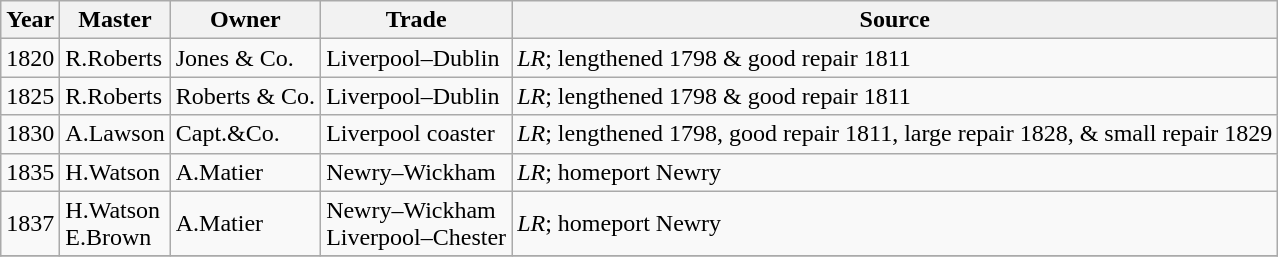<table class=" wikitable">
<tr>
<th>Year</th>
<th>Master</th>
<th>Owner</th>
<th>Trade</th>
<th>Source</th>
</tr>
<tr>
<td>1820</td>
<td>R.Roberts</td>
<td>Jones & Co.</td>
<td>Liverpool–Dublin</td>
<td><em>LR</em>; lengthened 1798 & good repair 1811</td>
</tr>
<tr>
<td>1825</td>
<td>R.Roberts</td>
<td>Roberts & Co.</td>
<td>Liverpool–Dublin</td>
<td><em>LR</em>; lengthened 1798 & good repair 1811</td>
</tr>
<tr>
<td>1830</td>
<td>A.Lawson<br></td>
<td>Capt.&Co.</td>
<td>Liverpool coaster</td>
<td><em>LR</em>; lengthened 1798, good repair 1811, large repair 1828, & small repair 1829</td>
</tr>
<tr>
<td>1835</td>
<td>H.Watson</td>
<td>A.Matier</td>
<td>Newry–Wickham</td>
<td><em>LR</em>; homeport Newry</td>
</tr>
<tr>
<td>1837</td>
<td>H.Watson<br>E.Brown</td>
<td>A.Matier</td>
<td>Newry–Wickham<br>Liverpool–Chester</td>
<td><em>LR</em>; homeport Newry</td>
</tr>
<tr>
</tr>
</table>
